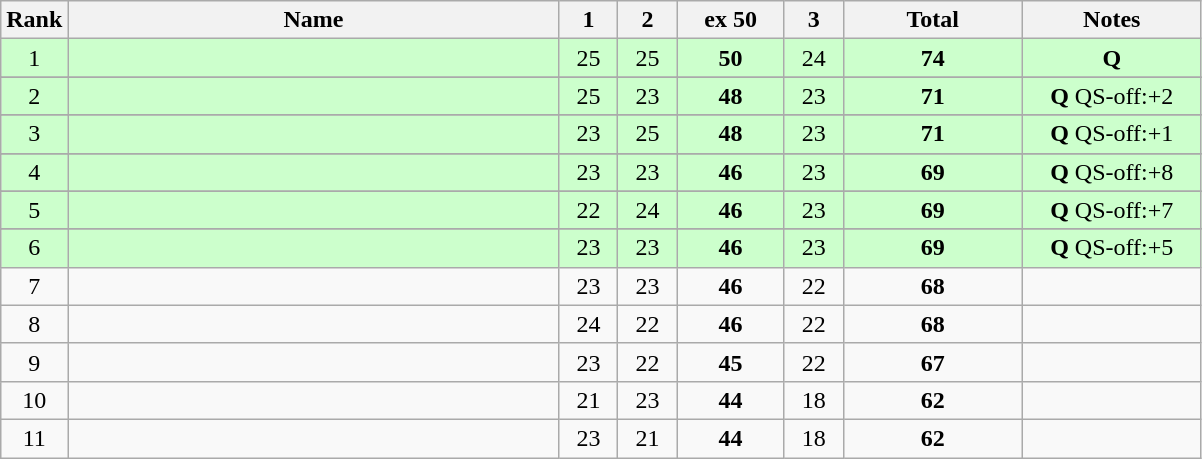<table class="wikitable sortable" style="text-align:center">
<tr>
<th>Rank</th>
<th style="width:20em;">Name</th>
<th style="width:2em;">1</th>
<th style="width:2em;">2</th>
<th style="width:4em;">ex 50</th>
<th style="width:2em;">3</th>
<th style="width:7em;">Total</th>
<th style="width:7em;">Notes</th>
</tr>
<tr bgcolor=#ccffcc>
<td>1</td>
<td align=left></td>
<td>25</td>
<td>25</td>
<td><strong>50</strong></td>
<td>24</td>
<td><strong>74</strong></td>
<td><strong>Q</strong></td>
</tr>
<tr>
</tr>
<tr bgcolor=#ccffcc>
<td>2</td>
<td align=left></td>
<td>25</td>
<td>23</td>
<td><strong>48</strong></td>
<td>23</td>
<td><strong>71</strong></td>
<td><strong>Q</strong> QS-off:+2</td>
</tr>
<tr>
</tr>
<tr bgcolor=#ccffcc>
<td>3</td>
<td align=left></td>
<td>23</td>
<td>25</td>
<td><strong>48</strong></td>
<td>23</td>
<td><strong>71</strong></td>
<td><strong>Q</strong> QS-off:+1</td>
</tr>
<tr>
</tr>
<tr bgcolor=#ccffcc>
<td>4</td>
<td align=left></td>
<td>23</td>
<td>23</td>
<td><strong>46</strong></td>
<td>23</td>
<td><strong>69</strong></td>
<td><strong>Q</strong> QS-off:+8</td>
</tr>
<tr>
</tr>
<tr bgcolor=#ccffcc>
<td>5</td>
<td align=left></td>
<td>22</td>
<td>24</td>
<td><strong>46</strong></td>
<td>23</td>
<td><strong>69</strong></td>
<td><strong>Q</strong> QS-off:+7</td>
</tr>
<tr>
</tr>
<tr bgcolor=#ccffcc>
<td>6</td>
<td align=left></td>
<td>23</td>
<td>23</td>
<td><strong>46</strong></td>
<td>23</td>
<td><strong>69</strong></td>
<td><strong>Q</strong> QS-off:+5</td>
</tr>
<tr>
<td>7</td>
<td align=left></td>
<td>23</td>
<td>23</td>
<td><strong>46</strong></td>
<td>22</td>
<td><strong>68</strong></td>
<td></td>
</tr>
<tr>
<td>8</td>
<td align=left></td>
<td>24</td>
<td>22</td>
<td><strong>46</strong></td>
<td>22</td>
<td><strong>68</strong></td>
<td></td>
</tr>
<tr>
<td>9</td>
<td align=left></td>
<td>23</td>
<td>22</td>
<td><strong>45</strong></td>
<td>22</td>
<td><strong>67</strong></td>
<td></td>
</tr>
<tr>
<td>10</td>
<td align=left></td>
<td>21</td>
<td>23</td>
<td><strong>44</strong></td>
<td>18</td>
<td><strong>62</strong></td>
<td></td>
</tr>
<tr>
<td>11</td>
<td align=left></td>
<td>23</td>
<td>21</td>
<td><strong>44</strong></td>
<td>18</td>
<td><strong>62</strong></td>
<td></td>
</tr>
</table>
